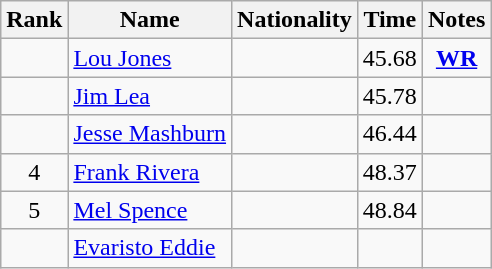<table class="wikitable sortable" style="text-align:center">
<tr>
<th>Rank</th>
<th>Name</th>
<th>Nationality</th>
<th>Time</th>
<th>Notes</th>
</tr>
<tr>
<td></td>
<td align=left><a href='#'>Lou Jones</a></td>
<td align=left></td>
<td>45.68</td>
<td><strong><a href='#'>WR</a></strong></td>
</tr>
<tr>
<td></td>
<td align=left><a href='#'>Jim Lea</a></td>
<td align=left></td>
<td>45.78</td>
<td></td>
</tr>
<tr>
<td></td>
<td align=left><a href='#'>Jesse Mashburn</a></td>
<td align=left></td>
<td>46.44</td>
<td></td>
</tr>
<tr>
<td>4</td>
<td align=left><a href='#'>Frank Rivera</a></td>
<td align=left></td>
<td>48.37</td>
<td></td>
</tr>
<tr>
<td>5</td>
<td align=left><a href='#'>Mel Spence</a></td>
<td align=left></td>
<td>48.84</td>
<td></td>
</tr>
<tr>
<td></td>
<td align=left><a href='#'>Evaristo Eddie</a></td>
<td align=left></td>
<td></td>
<td></td>
</tr>
</table>
